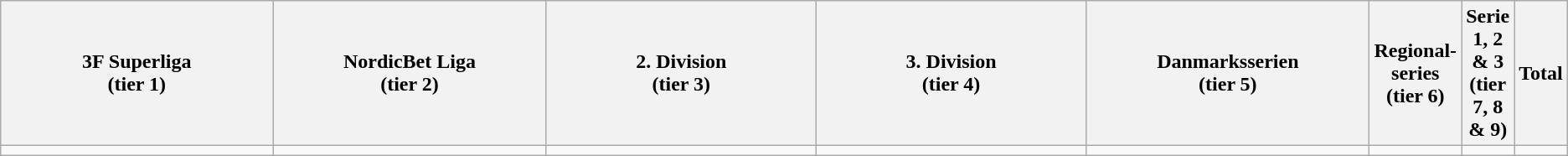<table class="wikitable">
<tr>
<th width="20%">3F Superliga<br> (tier 1)</th>
<th width="20%">NordicBet Liga<br> (tier 2)</th>
<th width="20%">2. Division<br> (tier 3)</th>
<th width="20%">3. Division<br> (tier 4)</th>
<th width="20%">Danmarksserien<br> (tier 5)</th>
<th width="20%">Regional-series (tier 6)</th>
<th width="20%">Serie 1, 2 & 3<br>(tier 7, 8 & 9)</th>
<th width="20%">Total</th>
</tr>
<tr>
<td></td>
<td></td>
<td></td>
<td></td>
<td></td>
<td></td>
<td></td>
<td></td>
</tr>
</table>
